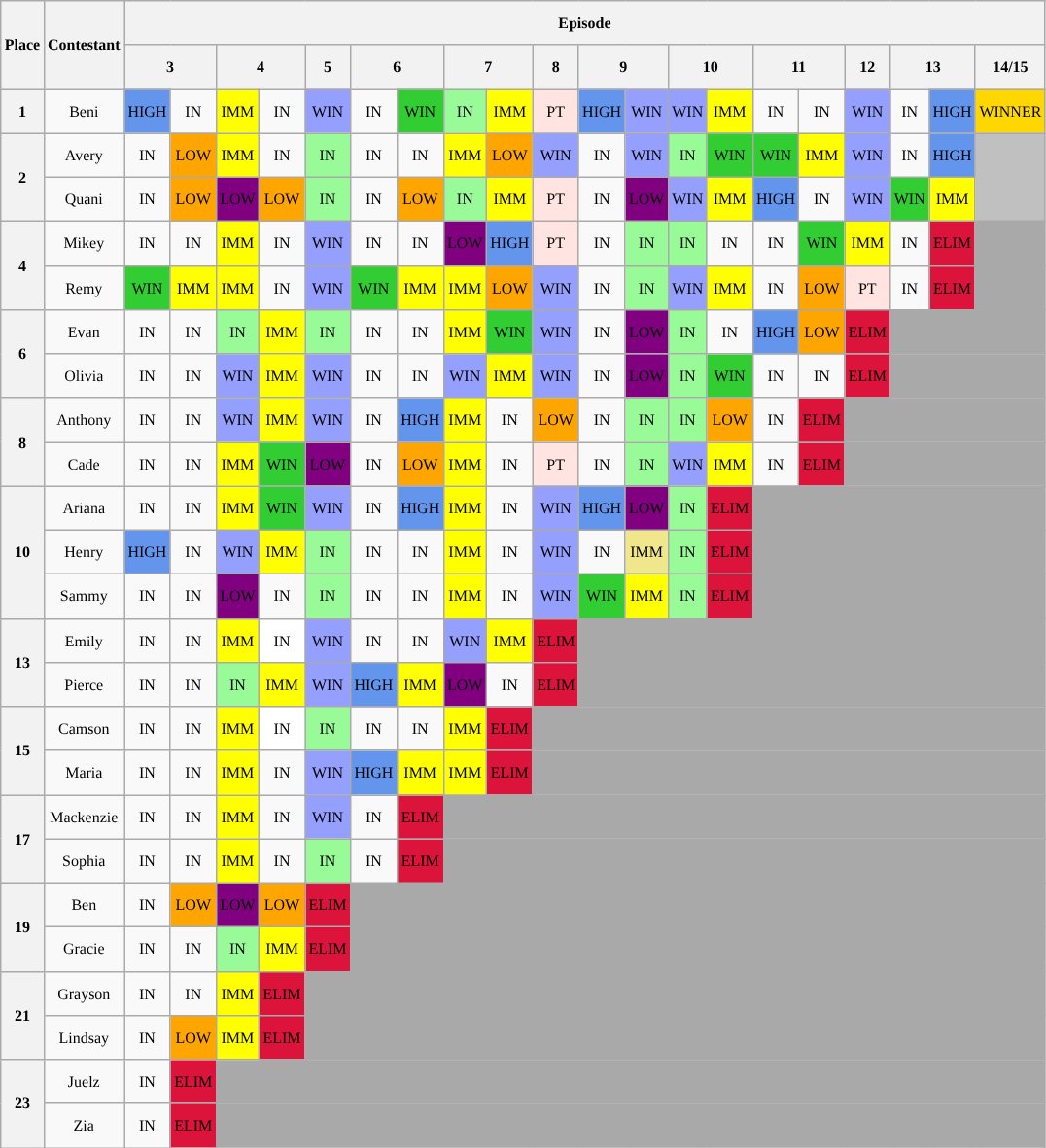<table class="wikitable" style="text-align: center; font-size: 8pt; line-height:25px;">
<tr>
<th rowspan="2">Place</th>
<th rowspan="2">Contestant</th>
<th colspan="20">Episode</th>
</tr>
<tr>
<th colspan="2">3</th>
<th colspan="2">4</th>
<th>5</th>
<th colspan="2">6</th>
<th colspan="2">7</th>
<th>8</th>
<th colspan="2">9</th>
<th colspan="2">10</th>
<th colspan="2">11</th>
<th>12</th>
<th colspan="2">13</th>
<th>14/15</th>
</tr>
<tr>
<th>1</th>
<td>Beni</td>
<td style="background:cornflowerblue;">HIGH</td>
<td>IN</td>
<td style="background:yellow;">IMM</td>
<td>IN</td>
<td style="background:#959FFD;">WIN</td>
<td>IN</td>
<td style="background:limegreen;">WIN</td>
<td style="background:palegreen;">IN</td>
<td style="background:yellow;">IMM</td>
<td style="background:mistyrose">PT</td>
<td style="background:cornflowerblue;">HIGH</td>
<td style="background:#959FFD;">WIN</td>
<td style="background:#959FFD;">WIN</td>
<td style="background:yellow;">IMM</td>
<td>IN</td>
<td>IN</td>
<td style="background:#959FFD;">WIN</td>
<td>IN</td>
<td style="background:cornflowerblue;">HIGH</td>
<td style="background:gold;">WINNER</td>
</tr>
<tr>
<th rowspan="2">2</th>
<td>Avery</td>
<td>IN</td>
<td style="background:orange;">LOW</td>
<td style="background:yellow;">IMM</td>
<td>IN</td>
<td style="background:palegreen;">IN</td>
<td>IN</td>
<td>IN</td>
<td style="background:yellow;">IMM</td>
<td style="background:orange;:">LOW</td>
<td style="background:#959FFD;">WIN</td>
<td>IN</td>
<td style="background:#959FFD;">WIN</td>
<td style="background:palegreen;">IN</td>
<td style="background:limegreen;">WIN</td>
<td style="background:limegreen;">WIN</td>
<td style="background:yellow;">IMM</td>
<td style="background:#959FFD;">WIN</td>
<td>IN</td>
<td style="background:cornflowerblue;">HIGH</td>
<td style="background:silver;" rowspan="2"></td>
</tr>
<tr>
<td>Quani</td>
<td>IN</td>
<td style="background:orange;">LOW</td>
<td style="background:purple;">LOW</td>
<td style="background:orange;">LOW</td>
<td style="background:palegreen;">IN</td>
<td>IN</td>
<td style="background:orange;">LOW</td>
<td style="background:palegreen;">IN</td>
<td style="background:yellow;">IMM</td>
<td style="background:mistyrose">PT</td>
<td>IN</td>
<td style="background:purple;">LOW</td>
<td style="background:#959FFD;">WIN</td>
<td style="background:yellow;">IMM</td>
<td style="background:cornflowerblue;">HIGH</td>
<td>IN</td>
<td style="background:#959FFD;">WIN</td>
<td style="background:limegreen;">WIN</td>
<td style="background:yellow;">IMM</td>
</tr>
<tr>
<th rowspan="2">4</th>
<td>Mikey</td>
<td>IN</td>
<td>IN</td>
<td style="background:yellow;">IMM</td>
<td>IN</td>
<td style="background:#959FFD;">WIN</td>
<td>IN</td>
<td>IN</td>
<td style="background:purple;">LOW</td>
<td style="background: cornflowerblue;">HIGH</td>
<td style="background:mistyrose">PT</td>
<td>IN</td>
<td style="background:palegreen;">IN</td>
<td style="background:palegreen;">IN</td>
<td>IN</td>
<td>IN</td>
<td style="background:limegreen;">WIN</td>
<td style="background:yellow;">IMM</td>
<td>IN</td>
<td style="background:crimson;">ELIM</td>
<td style="background:darkgrey;"></td>
</tr>
<tr>
<td>Remy</td>
<td style="background:limegreen;">WIN</td>
<td style="background:yellow;">IMM</td>
<td style="background:yellow;">IMM</td>
<td>IN</td>
<td style="background:#959FFD;">WIN</td>
<td style="background:limegreen;">WIN</td>
<td style="background:yellow;">IMM</td>
<td style="background:yellow;">IMM</td>
<td style="background:orange;:">LOW</td>
<td style="background:#959FFD;">WIN</td>
<td>IN</td>
<td style="background:palegreen;">IN</td>
<td style="background:#959FFD;">WIN</td>
<td style="background:yellow;">IMM</td>
<td>IN</td>
<td style="background:orange;:">LOW</td>
<td style="background:mistyrose">PT</td>
<td>IN</td>
<td style="background:crimson;">ELIM</td>
<td style="background:darkgrey;"></td>
</tr>
<tr>
<th rowspan="2">6</th>
<td>Evan</td>
<td>IN</td>
<td>IN</td>
<td style="background:palegreen;">IN</td>
<td style="background:yellow;">IMM</td>
<td style="background:palegreen;">IN</td>
<td>IN</td>
<td>IN</td>
<td style="background:yellow;">IMM</td>
<td style="background:limegreen;">WIN</td>
<td style="background:#959FFD;">WIN</td>
<td>IN</td>
<td style="background:purple;">LOW</td>
<td style="background:palegreen;">IN</td>
<td>IN</td>
<td style="background:cornflowerblue;">HIGH</td>
<td style="background:orange;:">LOW</td>
<td style="background:crimson;">ELIM</td>
<td colspan="3" style="background:darkgrey;"></td>
</tr>
<tr>
<td>Olivia</td>
<td>IN</td>
<td>IN</td>
<td style="background:#959FFD;">WIN</td>
<td style="background:yellow;">IMM</td>
<td style="background:#959FFD;">WIN</td>
<td>IN</td>
<td>IN</td>
<td style="background:#959FFD;">WIN</td>
<td style="background:yellow;">IMM</td>
<td style="background:#959FFD;">WIN</td>
<td>IN</td>
<td style="background:purple;">LOW</td>
<td style="background:palegreen;">IN</td>
<td style="background:limegreen;">WIN</td>
<td>IN</td>
<td>IN</td>
<td style="background:crimson;">ELIM</td>
<td colspan="3" style="background:darkgrey;"></td>
</tr>
<tr>
<th rowspan="2">8</th>
<td>Anthony</td>
<td>IN</td>
<td>IN</td>
<td style="background:#959FFD;">WIN</td>
<td style="background:yellow;">IMM</td>
<td style="background:#959FFD;">WIN</td>
<td>IN</td>
<td style="background:cornflowerblue;">HIGH</td>
<td style="background:yellow;">IMM</td>
<td>IN</td>
<td style="background:orange;">LOW</td>
<td>IN</td>
<td style="background:palegreen;">IN</td>
<td style="background:palegreen;">IN</td>
<td style="background:orange;:">LOW</td>
<td>IN</td>
<td style="background:crimson;">ELIM</td>
<td colspan="4" style="background:darkgrey;"></td>
</tr>
<tr>
<td>Cade</td>
<td>IN</td>
<td>IN</td>
<td style="background:yellow;">IMM</td>
<td style="background:limegreen;">WIN</td>
<td style="background:purple;:">LOW</td>
<td>IN</td>
<td style="background:orange;">LOW</td>
<td style="background:yellow;">IMM</td>
<td>IN</td>
<td style="background:mistyrose">PT</td>
<td>IN</td>
<td style="background:palegreen;">IN</td>
<td style="background:#959FFD;">WIN</td>
<td style="background:yellow;">IMM</td>
<td>IN</td>
<td style="background:crimson;">ELIM</td>
<td colspan="4" style="background:darkgrey;"></td>
</tr>
<tr>
<th rowspan="3">10</th>
<td>Ariana</td>
<td>IN</td>
<td>IN</td>
<td style="background:yellow;">IMM</td>
<td style="background:limegreen;">WIN</td>
<td style="background:#959FFD;">WIN</td>
<td>IN</td>
<td style="background:cornflowerblue;">HIGH</td>
<td style="background:yellow;">IMM</td>
<td>IN</td>
<td style="background:#959FFD;">WIN</td>
<td style="background:cornflowerblue;">HIGH</td>
<td style="background:purple;">LOW</td>
<td style="background:palegreen;">IN</td>
<td style="background:crimson;">ELIM</td>
<td colspan="6" style="background:darkgrey;"></td>
</tr>
<tr>
<td>Henry</td>
<td style="background:cornflowerblue;">HIGH</td>
<td>IN</td>
<td style="background:#959FFD;">WIN</td>
<td style="background:yellow;">IMM</td>
<td style="background:palegreen;">IN</td>
<td>IN</td>
<td>IN</td>
<td style="background:yellow;">IMM</td>
<td>IN</td>
<td style="background:#959FFD;">WIN</td>
<td>IN</td>
<td style="background:khaki;">IMM</td>
<td style="background:palegreen;">IN</td>
<td style="background:crimson;">ELIM</td>
<td colspan="6" style="background:darkgrey;"></td>
</tr>
<tr>
<td>Sammy</td>
<td>IN</td>
<td>IN</td>
<td style="background:purple;">LOW</td>
<td>IN</td>
<td style="background:palegreen;">IN</td>
<td>IN</td>
<td>IN</td>
<td style="background:yellow;">IMM</td>
<td>IN</td>
<td style="background:#959FFD;">WIN</td>
<td style="background:limegreen;">WIN</td>
<td style="background:yellow;">IMM</td>
<td style="background:palegreen;">IN</td>
<td style="background:crimson;">ELIM</td>
<td colspan="6" style="background:darkgrey;"></td>
</tr>
<tr>
<th rowspan="2">13</th>
<td>Emily</td>
<td>IN</td>
<td>IN</td>
<td style="background:yellow;">IMM</td>
<td style="background:white;">IN</td>
<td style="background:#959FFD;">WIN</td>
<td>IN</td>
<td>IN</td>
<td style="background:#959FFD;">WIN</td>
<td style="background:yellow;">IMM</td>
<td style="background:crimson;">ELIM</td>
<td colspan="10" style="background:darkgrey;"></td>
</tr>
<tr>
<td>Pierce</td>
<td>IN</td>
<td>IN</td>
<td style="background:palegreen;">IN</td>
<td style="background:yellow;">IMM</td>
<td style="background:#959FFD;">WIN</td>
<td style="background:cornflowerblue;">HIGH</td>
<td style="background:yellow;">IMM</td>
<td style="background:purple;">LOW</td>
<td>IN</td>
<td style="background:crimson;">ELIM</td>
<td colspan="10" style="background:darkgrey;"></td>
</tr>
<tr>
<th rowspan="2">15</th>
<td>Camson</td>
<td>IN</td>
<td>IN</td>
<td style="background:yellow;">IMM</td>
<td style="background:white;">IN</td>
<td style="background:palegreen;">IN</td>
<td>IN</td>
<td>IN</td>
<td style="background:yellow;">IMM</td>
<td style="background:crimson;">ELIM</td>
<td colspan="11" style="background:darkgrey;"></td>
</tr>
<tr>
<td>Maria</td>
<td>IN</td>
<td>IN</td>
<td style="background:yellow;">IMM</td>
<td>IN</td>
<td style="background:#959FFD;">WIN</td>
<td style="background:cornflowerblue;">HIGH</td>
<td style="background:yellow;">IMM</td>
<td style="background:yellow;">IMM</td>
<td style="background:crimson;">ELIM</td>
<td colspan="11" style="background:darkgrey;"></td>
</tr>
<tr>
<th rowspan="2">17</th>
<td>Mackenzie</td>
<td>IN</td>
<td>IN</td>
<td style="background:yellow;">IMM</td>
<td>IN</td>
<td style="background:#959FFD;">WIN</td>
<td>IN</td>
<td style="background:crimson;">ELIM</td>
<td colspan="13" style="background:darkgrey;"></td>
</tr>
<tr>
<td>Sophia</td>
<td>IN</td>
<td>IN</td>
<td style="background:yellow;">IMM</td>
<td>IN</td>
<td style="background:palegreen;">IN</td>
<td>IN</td>
<td style="background:crimson;">ELIM</td>
<td colspan="13" style="background:darkgrey;"></td>
</tr>
<tr>
<th rowspan="2">19</th>
<td>Ben</td>
<td>IN</td>
<td style="background:orange;">LOW</td>
<td style="background:Purple;">LOW</td>
<td style="background:orange;:">LOW</td>
<td style="background:crimson;">ELIM</td>
<td colspan="15" style="background:darkgrey;"></td>
</tr>
<tr>
<td>Gracie</td>
<td>IN</td>
<td>IN</td>
<td style="background:palegreen;">IN</td>
<td style="background:yellow;">IMM</td>
<td style="background:crimson;">ELIM</td>
<td colspan="15" style="background:darkgrey;"></td>
</tr>
<tr>
<th rowspan="2">21</th>
<td>Grayson</td>
<td>IN</td>
<td>IN</td>
<td style="background:yellow;">IMM</td>
<td style="background:crimson;">ELIM</td>
<td colspan="16" style="background:darkgrey;"></td>
</tr>
<tr>
<td>Lindsay</td>
<td>IN</td>
<td style="background:orange">LOW</td>
<td style="background:yellow;">IMM</td>
<td style="background:crimson;">ELIM</td>
<td colspan="16" style="background:darkgrey;"></td>
</tr>
<tr>
<th rowspan="2">23</th>
<td>Juelz</td>
<td>IN</td>
<td style="background:crimson;">ELIM</td>
<td colspan="18" style="background:darkgrey;"></td>
</tr>
<tr>
<td>Zia</td>
<td>IN</td>
<td style="background:crimson;">ELIM</td>
<td colspan="18" style="background:darkgrey;"></td>
</tr>
</table>
